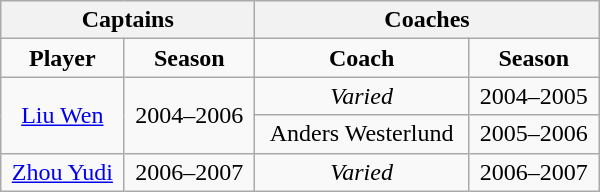<table class="wikitable" style="text-align:center;width:400px" border="1">
<tr>
<th colspan="2">Captains</th>
<th colspan="2">Coaches</th>
</tr>
<tr>
<td><strong>Player</strong></td>
<td><strong>Season</strong></td>
<td><strong>Coach</strong></td>
<td><strong>Season</strong></td>
</tr>
<tr>
<td rowspan="2"><a href='#'>Liu Wen</a></td>
<td rowspan="2">2004–2006</td>
<td><em>Varied</em></td>
<td>2004–2005</td>
</tr>
<tr>
<td>Anders Westerlund</td>
<td>2005–2006</td>
</tr>
<tr>
<td><a href='#'>Zhou Yudi</a></td>
<td>2006–2007</td>
<td><em>Varied</em></td>
<td>2006–2007</td>
</tr>
</table>
